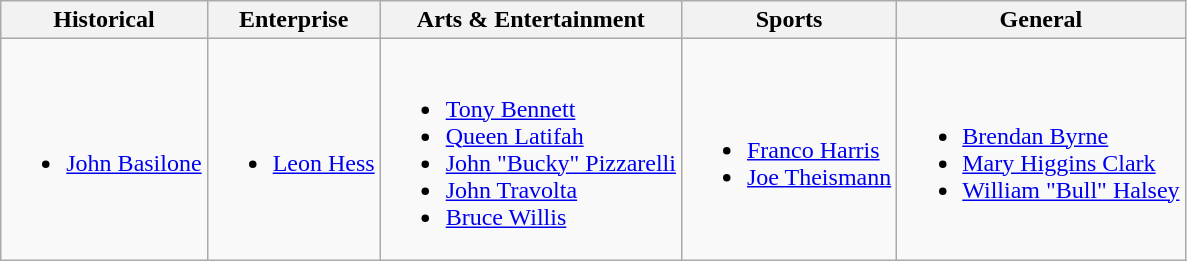<table class="wikitable">
<tr>
<th>Historical</th>
<th>Enterprise</th>
<th>Arts & Entertainment</th>
<th>Sports</th>
<th>General</th>
</tr>
<tr>
<td><br><ul><li><a href='#'>John Basilone</a></li></ul></td>
<td><br><ul><li><a href='#'>Leon Hess</a></li></ul></td>
<td><br><ul><li><a href='#'>Tony Bennett</a></li><li><a href='#'>Queen Latifah</a></li><li><a href='#'>John "Bucky" Pizzarelli</a></li><li><a href='#'>John Travolta</a></li><li><a href='#'>Bruce Willis</a></li></ul></td>
<td><br><ul><li><a href='#'>Franco Harris</a></li><li><a href='#'>Joe Theismann</a></li></ul></td>
<td><br><ul><li><a href='#'>Brendan Byrne</a></li><li><a href='#'>Mary Higgins Clark</a></li><li><a href='#'>William "Bull" Halsey</a></li></ul></td>
</tr>
</table>
